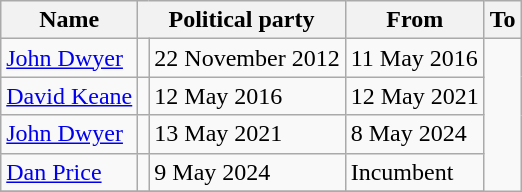<table class="wikitable">
<tr>
<th scope="col">Name</th>
<th scope="col" colspan="2">Political party</th>
<th scope="col">From</th>
<th scope="col">To</th>
</tr>
<tr>
<td><a href='#'>John Dwyer</a></td>
<td></td>
<td>22 November 2012</td>
<td>11 May 2016</td>
</tr>
<tr>
<td><a href='#'>David Keane</a></td>
<td></td>
<td>12 May 2016</td>
<td>12 May 2021</td>
</tr>
<tr>
<td><a href='#'>John Dwyer</a></td>
<td></td>
<td>13 May 2021</td>
<td>8 May 2024</td>
</tr>
<tr>
<td><a href='#'>Dan Price</a></td>
<td></td>
<td>9 May 2024</td>
<td>Incumbent</td>
</tr>
<tr>
</tr>
</table>
